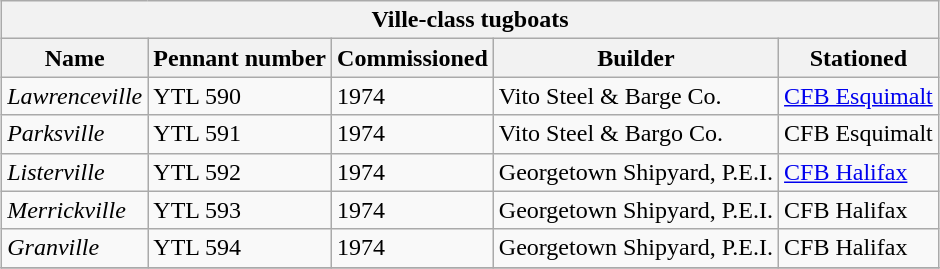<table class="wikitable" style="margin:auto">
<tr>
<th colspan=5><strong>Ville-class tugboats</strong></th>
</tr>
<tr>
<th>Name</th>
<th>Pennant number</th>
<th>Commissioned</th>
<th>Builder</th>
<th>Stationed</th>
</tr>
<tr>
<td><em>Lawrenceville</em></td>
<td>YTL 590</td>
<td>1974</td>
<td>Vito Steel & Barge Co.</td>
<td><a href='#'>CFB Esquimalt</a></td>
</tr>
<tr>
<td><em>Parksville</em></td>
<td>YTL 591</td>
<td>1974</td>
<td>Vito Steel & Bargo Co.</td>
<td>CFB Esquimalt</td>
</tr>
<tr>
<td><em>Listerville</em></td>
<td>YTL 592</td>
<td>1974</td>
<td>Georgetown Shipyard, P.E.I.</td>
<td><a href='#'>CFB Halifax</a></td>
</tr>
<tr>
<td><em>Merrickville</em></td>
<td>YTL 593</td>
<td>1974</td>
<td>Georgetown Shipyard, P.E.I.</td>
<td>CFB Halifax</td>
</tr>
<tr>
<td><em>Granville</em></td>
<td>YTL 594</td>
<td>1974</td>
<td>Georgetown Shipyard, P.E.I.</td>
<td>CFB Halifax</td>
</tr>
<tr>
</tr>
</table>
